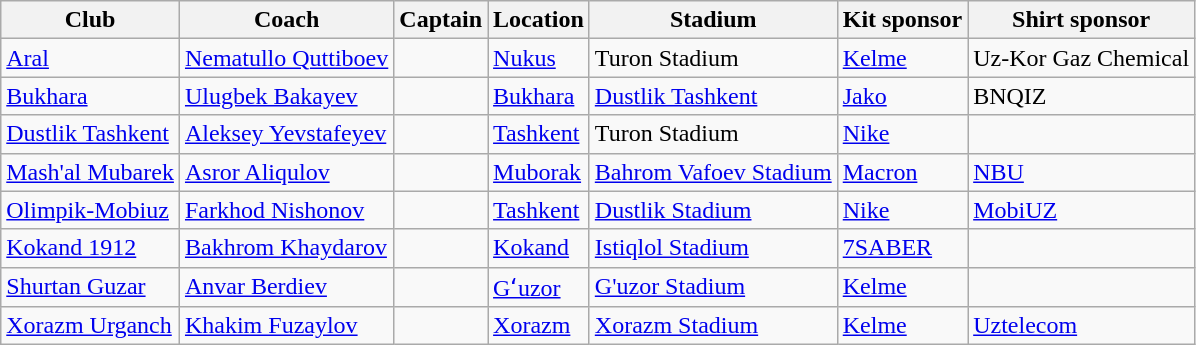<table class="wikitable sortable" style="text-align: left;">
<tr>
<th>Club</th>
<th>Coach</th>
<th>Captain</th>
<th>Location</th>
<th>Stadium</th>
<th>Kit sponsor</th>
<th>Shirt sponsor</th>
</tr>
<tr>
<td><a href='#'>Aral</a></td>
<td> <a href='#'>Nematullo Quttiboev</a></td>
<td></td>
<td><a href='#'>Nukus</a></td>
<td>Turon Stadium</td>
<td> <a href='#'>Kelme</a></td>
<td>Uz-Kor Gaz Chemical</td>
</tr>
<tr>
<td><a href='#'>Bukhara</a></td>
<td> <a href='#'>Ulugbek Bakayev</a></td>
<td></td>
<td><a href='#'>Bukhara</a></td>
<td><a href='#'>Dustlik Tashkent</a></td>
<td> <a href='#'>Jako</a></td>
<td>BNQIZ</td>
</tr>
<tr>
<td><a href='#'>Dustlik Tashkent</a></td>
<td> <a href='#'>Aleksey Yevstafeyev</a></td>
<td></td>
<td><a href='#'>Tashkent</a></td>
<td>Turon Stadium</td>
<td> <a href='#'>Nike</a></td>
<td></td>
</tr>
<tr>
<td><a href='#'>Mash'al Mubarek</a></td>
<td> <a href='#'>Asror Aliqulov</a></td>
<td></td>
<td><a href='#'>Muborak</a></td>
<td><a href='#'>Bahrom Vafoev Stadium</a></td>
<td> <a href='#'>Macron</a></td>
<td><a href='#'>NBU</a></td>
</tr>
<tr>
<td><a href='#'>Olimpik-Mobiuz</a></td>
<td> <a href='#'>Farkhod Nishonov</a></td>
<td></td>
<td><a href='#'>Tashkent</a></td>
<td><a href='#'>Dustlik Stadium</a></td>
<td> <a href='#'>Nike</a></td>
<td><a href='#'>MobiUZ</a></td>
</tr>
<tr>
<td><a href='#'>Kokand 1912</a></td>
<td> <a href='#'>Bakhrom Khaydarov</a></td>
<td></td>
<td><a href='#'>Kokand</a></td>
<td><a href='#'>Istiqlol Stadium</a></td>
<td> <a href='#'>7SABER</a></td>
<td></td>
</tr>
<tr>
<td><a href='#'>Shurtan Guzar</a></td>
<td> <a href='#'>Anvar Berdiev</a></td>
<td></td>
<td><a href='#'>Gʻuzor</a></td>
<td><a href='#'>G'uzor Stadium</a></td>
<td> <a href='#'>Kelme</a></td>
<td></td>
</tr>
<tr>
<td><a href='#'>Xorazm Urganch</a></td>
<td> <a href='#'>Khakim Fuzaylov</a></td>
<td></td>
<td><a href='#'>Xorazm</a></td>
<td><a href='#'>Xorazm Stadium</a></td>
<td> <a href='#'>Kelme</a></td>
<td><a href='#'>Uztelecom</a></td>
</tr>
</table>
